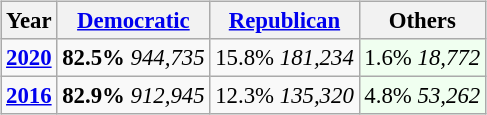<table class="wikitable" style="float:right; font-size:95%;">
<tr>
<th style="text-align:center;">Year</th>
<th style="text-align:center;"><a href='#'>Democratic</a></th>
<th style="text-align:center;"><a href='#'>Republican</a></th>
<th style="text-align:center;">Others</th>
</tr>
<tr>
<td style="text-align:center;" ><strong><a href='#'>2020</a></strong></td>
<td style="text-align:center;" ><strong>82.5%</strong> <em>944,735</em></td>
<td style="text-align:center;" >15.8% <em>181,234</em></td>
<td style="text-align:center; background:honeyDew;">1.6% <em>18,772</em></td>
</tr>
<tr>
<td style="text-align:center;" ><strong><a href='#'>2016</a></strong></td>
<td style="text-align:center;" ><strong>82.9%</strong> <em>912,945</em></td>
<td style="text-align:center;" >12.3% <em>135,320</em></td>
<td style="text-align:center; background:honeyDew;">4.8% <em>53,262</em></td>
</tr>
</table>
